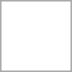<table style="text-align:center; border:1px solid darkgrey;">
<tr>
<td></td>
<td>        </td>
<td></td>
</tr>
<tr>
<td></td>
<td>        </td>
<td></td>
</tr>
</table>
